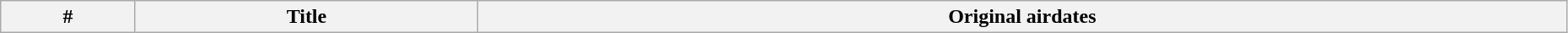<table class="wikitable plainrowheaders" style="width:98%;">
<tr>
<th>#</th>
<th>Title</th>
<th>Original airdates<br>



















</th>
</tr>
</table>
